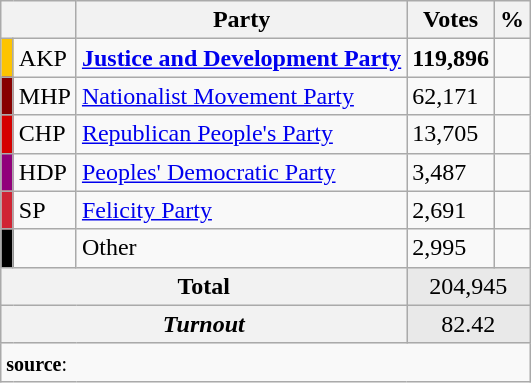<table class="wikitable">
<tr>
<th colspan="2" align="center"></th>
<th align="center">Party</th>
<th align="center">Votes</th>
<th align="center">%</th>
</tr>
<tr align="left">
<td bgcolor="#FDC400" width="1"></td>
<td>AKP</td>
<td><strong><a href='#'>Justice and Development Party</a></strong></td>
<td><strong>119,896</strong></td>
<td><strong></strong></td>
</tr>
<tr align="left">
<td bgcolor="#870000" width="1"></td>
<td>MHP</td>
<td><a href='#'>Nationalist Movement Party</a></td>
<td>62,171</td>
<td></td>
</tr>
<tr align="left">
<td bgcolor="#d50000" width="1"></td>
<td>CHP</td>
<td><a href='#'>Republican People's Party</a></td>
<td>13,705</td>
<td></td>
</tr>
<tr align="left">
<td bgcolor="#91007B" width="1"></td>
<td>HDP</td>
<td><a href='#'>Peoples' Democratic Party</a></td>
<td>3,487</td>
<td></td>
</tr>
<tr align="left">
<td bgcolor="#D02433" width="1"></td>
<td>SP</td>
<td><a href='#'>Felicity Party</a></td>
<td>2,691</td>
<td></td>
</tr>
<tr align="left">
<td bgcolor=" " width="1"></td>
<td></td>
<td>Other</td>
<td>2,995</td>
<td></td>
</tr>
<tr align="left" style="background-color:#E9E9E9">
<th colspan="3" align="center"><strong>Total</strong></th>
<td colspan="5" align="center">204,945</td>
</tr>
<tr align="left" style="background-color:#E9E9E9">
<th colspan="3" align="center"><em>Turnout</em></th>
<td colspan="5" align="center">82.42</td>
</tr>
<tr>
<td colspan="9" align="left"><small><strong>source</strong>: </small></td>
</tr>
</table>
